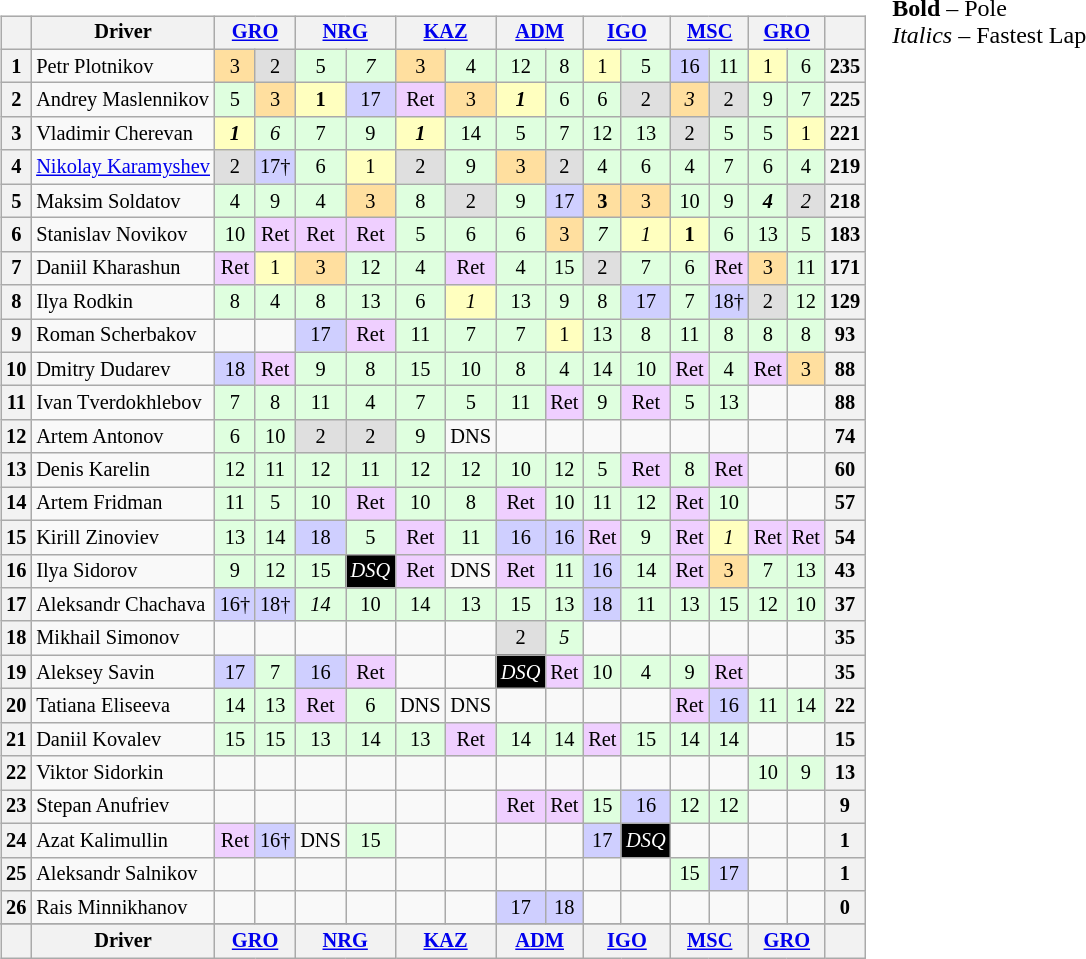<table>
<tr>
<td valign="top"><br><table align=left| class="wikitable" style="font-size: 85%; text-align: center">
<tr valign="top">
<th valign="middle"></th>
<th valign="middle">Driver</th>
<th colspan=2><a href='#'>GRO</a></th>
<th colspan=2><a href='#'>NRG</a></th>
<th colspan=2><a href='#'>KAZ</a></th>
<th colspan=2><a href='#'>ADM</a></th>
<th colspan=2><a href='#'>IGO</a></th>
<th colspan=2><a href='#'>MSC</a></th>
<th colspan=2><a href='#'>GRO</a></th>
<th valign="middle"></th>
</tr>
<tr>
<th>1</th>
<td align="left">Petr Plotnikov</td>
<td style="background:#ffdf9f;">3</td>
<td style="background:#dfdfdf;">2</td>
<td style="background:#dfffdf;">5</td>
<td style="background:#dfffdf;"><em>7</em></td>
<td style="background:#ffdf9f;">3</td>
<td style="background:#dfffdf;">4</td>
<td style="background:#dfffdf;">12</td>
<td style="background:#dfffdf;">8</td>
<td style="background:#ffffbf;">1</td>
<td style="background:#dfffdf;">5</td>
<td style="background:#cfcfff;">16</td>
<td style="background:#dfffdf;">11</td>
<td style="background:#ffffbf;">1</td>
<td style="background:#dfffdf;">6</td>
<th>235</th>
</tr>
<tr>
<th>2</th>
<td align="left">Andrey Maslennikov</td>
<td style="background:#dfffdf;">5</td>
<td style="background:#ffdf9f;">3</td>
<td style="background:#ffffbf;"><strong>1</strong></td>
<td style="background:#cfcfff;">17</td>
<td style="background:#efcfff;">Ret</td>
<td style="background:#ffdf9f;">3</td>
<td style="background:#ffffbf;"><strong><em>1</em></strong></td>
<td style="background:#dfffdf;">6</td>
<td style="background:#dfffdf;">6</td>
<td style="background:#dfdfdf;">2</td>
<td style="background:#ffdf9f;"><em>3</em></td>
<td style="background:#dfdfdf;">2</td>
<td style="background:#dfffdf;">9</td>
<td style="background:#dfffdf;">7</td>
<th>225</th>
</tr>
<tr>
<th>3</th>
<td align="left">Vladimir Cherevan</td>
<td style="background:#ffffbf;"><strong><em>1</em></strong></td>
<td style="background:#dfffdf;"><em>6</em></td>
<td style="background:#dfffdf;">7</td>
<td style="background:#dfffdf;">9</td>
<td style="background:#ffffbf;"><strong><em>1</em></strong></td>
<td style="background:#dfffdf;">14</td>
<td style="background:#dfffdf;">5</td>
<td style="background:#dfffdf;">7</td>
<td style="background:#dfffdf;">12</td>
<td style="background:#dfffdf;">13</td>
<td style="background:#dfdfdf;">2</td>
<td style="background:#dfffdf;">5</td>
<td style="background:#dfffdf;">5</td>
<td style="background:#ffffbf;">1</td>
<th>221</th>
</tr>
<tr>
<th>4</th>
<td align="left"><a href='#'>Nikolay Karamyshev</a></td>
<td style="background:#dfdfdf;">2</td>
<td style="background:#cfcfff;">17†</td>
<td style="background:#dfffdf;">6</td>
<td style="background:#ffffbf;">1</td>
<td style="background:#dfdfdf;">2</td>
<td style="background:#dfffdf;">9</td>
<td style="background:#ffdf9f;">3</td>
<td style="background:#dfdfdf;">2</td>
<td style="background:#dfffdf;">4</td>
<td style="background:#dfffdf;">6</td>
<td style="background:#dfffdf;">4</td>
<td style="background:#dfffdf;">7</td>
<td style="background:#dfffdf;">6</td>
<td style="background:#dfffdf;">4</td>
<th>219</th>
</tr>
<tr>
<th>5</th>
<td align="left">Maksim Soldatov</td>
<td style="background:#dfffdf;">4</td>
<td style="background:#dfffdf;">9</td>
<td style="background:#dfffdf;">4</td>
<td style="background:#ffdf9f;">3</td>
<td style="background:#dfffdf;">8</td>
<td style="background:#dfdfdf;">2</td>
<td style="background:#dfffdf;">9</td>
<td style="background:#cfcfff;">17</td>
<td style="background:#ffdf9f;"><strong>3</strong></td>
<td style="background:#ffdf9f;">3</td>
<td style="background:#dfffdf;">10</td>
<td style="background:#dfffdf;">9</td>
<td style="background:#dfffdf;"><strong><em>4</em></strong></td>
<td style="background:#dfdfdf;"><em>2</em></td>
<th>218</th>
</tr>
<tr>
<th>6</th>
<td align="left">Stanislav Novikov</td>
<td style="background:#dfffdf;">10</td>
<td style="background:#efcfff;">Ret</td>
<td style="background:#efcfff;">Ret</td>
<td style="background:#efcfff;">Ret</td>
<td style="background:#dfffdf;">5</td>
<td style="background:#dfffdf;">6</td>
<td style="background:#dfffdf;">6</td>
<td style="background:#ffdf9f;">3</td>
<td style="background:#dfffdf;"><em>7</em></td>
<td style="background:#ffffbf;"><em>1</em></td>
<td style="background:#ffffbf;"><strong>1</strong></td>
<td style="background:#dfffdf;">6</td>
<td style="background:#dfffdf;">13</td>
<td style="background:#dfffdf;">5</td>
<th>183</th>
</tr>
<tr>
<th>7</th>
<td align="left">Daniil Kharashun</td>
<td style="background:#efcfff;">Ret</td>
<td style="background:#ffffbf;">1</td>
<td style="background:#ffdf9f;">3</td>
<td style="background:#dfffdf;">12</td>
<td style="background:#dfffdf;">4</td>
<td style="background:#efcfff;">Ret</td>
<td style="background:#dfffdf;">4</td>
<td style="background:#dfffdf;">15</td>
<td style="background:#dfdfdf;">2</td>
<td style="background:#dfffdf;">7</td>
<td style="background:#dfffdf;">6</td>
<td style="background:#efcfff;">Ret</td>
<td style="background:#ffdf9f;">3</td>
<td style="background:#dfffdf;">11</td>
<th>171</th>
</tr>
<tr>
<th>8</th>
<td align="left">Ilya Rodkin</td>
<td style="background:#dfffdf;">8</td>
<td style="background:#dfffdf;">4</td>
<td style="background:#dfffdf;">8</td>
<td style="background:#dfffdf;">13</td>
<td style="background:#dfffdf;">6</td>
<td style="background:#ffffbf;"><em>1</em></td>
<td style="background:#dfffdf;">13</td>
<td style="background:#dfffdf;">9</td>
<td style="background:#dfffdf;">8</td>
<td style="background:#cfcfff;">17</td>
<td style="background:#dfffdf;">7</td>
<td style="background:#cfcfff;">18†</td>
<td style="background:#dfdfdf;">2</td>
<td style="background:#dfffdf;">12</td>
<th>129</th>
</tr>
<tr>
<th>9</th>
<td align="left">Roman Scherbakov</td>
<td></td>
<td></td>
<td style="background:#cfcfff;">17</td>
<td style="background:#efcfff;">Ret</td>
<td style="background:#dfffdf;">11</td>
<td style="background:#dfffdf;">7</td>
<td style="background:#dfffdf;">7</td>
<td style="background:#ffffbf;">1</td>
<td style="background:#dfffdf;">13</td>
<td style="background:#dfffdf;">8</td>
<td style="background:#dfffdf;">11</td>
<td style="background:#dfffdf;">8</td>
<td style="background:#dfffdf;">8</td>
<td style="background:#dfffdf;">8</td>
<th>93</th>
</tr>
<tr>
<th>10</th>
<td align="left">Dmitry Dudarev</td>
<td style="background:#cfcfff;">18</td>
<td style="background:#efcfff;">Ret</td>
<td style="background:#dfffdf;">9</td>
<td style="background:#dfffdf;">8</td>
<td style="background:#dfffdf;">15</td>
<td style="background:#dfffdf;">10</td>
<td style="background:#dfffdf;">8</td>
<td style="background:#dfffdf;">4</td>
<td style="background:#dfffdf;">14</td>
<td style="background:#dfffdf;">10</td>
<td style="background:#efcfff;">Ret</td>
<td style="background:#dfffdf;">4</td>
<td style="background:#efcfff;">Ret</td>
<td style="background:#ffdf9f;">3</td>
<th>88</th>
</tr>
<tr>
<th>11</th>
<td align="left">Ivan Tverdokhlebov</td>
<td style="background:#dfffdf;">7</td>
<td style="background:#dfffdf;">8</td>
<td style="background:#dfffdf;">11</td>
<td style="background:#dfffdf;">4</td>
<td style="background:#dfffdf;">7</td>
<td style="background:#dfffdf;">5</td>
<td style="background:#dfffdf;">11</td>
<td style="background:#efcfff;">Ret</td>
<td style="background:#dfffdf;">9</td>
<td style="background:#efcfff;">Ret</td>
<td style="background:#dfffdf;">5</td>
<td style="background:#dfffdf;">13</td>
<td></td>
<td></td>
<th>88</th>
</tr>
<tr>
<th>12</th>
<td align="left">Artem Antonov</td>
<td style="background:#dfffdf;">6</td>
<td style="background:#dfffdf;">10</td>
<td style="background:#dfdfdf;">2</td>
<td style="background:#dfdfdf;">2</td>
<td style="background:#dfffdf;">9</td>
<td>DNS</td>
<td></td>
<td></td>
<td></td>
<td></td>
<td></td>
<td></td>
<td></td>
<td></td>
<th>74</th>
</tr>
<tr>
<th>13</th>
<td align="left">Denis Karelin</td>
<td style="background:#dfffdf;">12</td>
<td style="background:#dfffdf;">11</td>
<td style="background:#dfffdf;">12</td>
<td style="background:#dfffdf;">11</td>
<td style="background:#dfffdf;">12</td>
<td style="background:#dfffdf;">12</td>
<td style="background:#dfffdf;">10</td>
<td style="background:#dfffdf;">12</td>
<td style="background:#dfffdf;">5</td>
<td style="background:#efcfff;">Ret</td>
<td style="background:#dfffdf;">8</td>
<td style="background:#efcfff;">Ret</td>
<td></td>
<td></td>
<th>60</th>
</tr>
<tr>
<th>14</th>
<td align="left">Artem Fridman</td>
<td style="background:#dfffdf;">11</td>
<td style="background:#dfffdf;">5</td>
<td style="background:#dfffdf;">10</td>
<td style="background:#efcfff;">Ret</td>
<td style="background:#dfffdf;">10</td>
<td style="background:#dfffdf;">8</td>
<td style="background:#efcfff;">Ret</td>
<td style="background:#dfffdf;">10</td>
<td style="background:#dfffdf;">11</td>
<td style="background:#dfffdf;">12</td>
<td style="background:#efcfff;">Ret</td>
<td style="background:#dfffdf;">10</td>
<td></td>
<td></td>
<th>57</th>
</tr>
<tr>
<th>15</th>
<td align="left">Kirill Zinoviev</td>
<td style="background:#dfffdf;">13</td>
<td style="background:#dfffdf;">14</td>
<td style="background:#cfcfff;">18</td>
<td style="background:#dfffdf;">5</td>
<td style="background:#efcfff;">Ret</td>
<td style="background:#dfffdf;">11</td>
<td style="background:#cfcfff;">16</td>
<td style="background:#cfcfff;">16</td>
<td style="background:#efcfff;">Ret</td>
<td style="background:#dfffdf;">9</td>
<td style="background:#efcfff;">Ret</td>
<td style="background:#ffffbf;"><em>1</em></td>
<td style="background:#efcfff;">Ret</td>
<td style="background:#efcfff;">Ret</td>
<th>54</th>
</tr>
<tr>
<th>16</th>
<td align="left">Ilya Sidorov</td>
<td style="background:#dfffdf;">9</td>
<td style="background:#dfffdf;">12</td>
<td style="background:#dfffdf;">15</td>
<td style="background-color:#000000;color:white"><em>DSQ</em></td>
<td style="background:#efcfff;">Ret</td>
<td>DNS</td>
<td style="background:#efcfff;">Ret</td>
<td style="background:#dfffdf;">11</td>
<td style="background:#cfcfff;">16</td>
<td style="background:#dfffdf;">14</td>
<td style="background:#efcfff;">Ret</td>
<td style="background:#ffdf9f;">3</td>
<td style="background:#dfffdf;">7</td>
<td style="background:#dfffdf;">13</td>
<th>43</th>
</tr>
<tr>
<th>17</th>
<td align="left">Aleksandr Chachava</td>
<td style="background:#cfcfff;">16†</td>
<td style="background:#cfcfff;">18†</td>
<td style="background:#dfffdf;"><em>14</em></td>
<td style="background:#dfffdf;">10</td>
<td style="background:#dfffdf;">14</td>
<td style="background:#dfffdf;">13</td>
<td style="background:#dfffdf;">15</td>
<td style="background:#dfffdf;">13</td>
<td style="background:#cfcfff;">18</td>
<td style="background:#dfffdf;">11</td>
<td style="background:#dfffdf;">13</td>
<td style="background:#dfffdf;">15</td>
<td style="background:#dfffdf;">12</td>
<td style="background:#dfffdf;">10</td>
<th>37</th>
</tr>
<tr>
<th>18</th>
<td align="left">Mikhail Simonov</td>
<td></td>
<td></td>
<td></td>
<td></td>
<td></td>
<td></td>
<td style="background:#dfdfdf;">2</td>
<td style="background:#dfffdf;"><em>5</em></td>
<td></td>
<td></td>
<td></td>
<td></td>
<td></td>
<td></td>
<th>35</th>
</tr>
<tr>
<th>19</th>
<td align="left">Aleksey Savin</td>
<td style="background:#cfcfff;">17</td>
<td style="background:#dfffdf;">7</td>
<td style="background:#cfcfff;">16</td>
<td style="background:#efcfff;">Ret</td>
<td></td>
<td></td>
<td style="background-color:#000000;color:white"><em>DSQ</em></td>
<td style="background:#efcfff;">Ret</td>
<td style="background:#dfffdf;">10</td>
<td style="background:#dfffdf;">4</td>
<td style="background:#dfffdf;">9</td>
<td style="background:#efcfff;">Ret</td>
<td></td>
<td></td>
<th>35</th>
</tr>
<tr>
<th>20</th>
<td align="left">Tatiana Eliseeva</td>
<td style="background:#dfffdf;">14</td>
<td style="background:#dfffdf;">13</td>
<td style="background:#efcfff;">Ret</td>
<td style="background:#dfffdf;">6</td>
<td>DNS</td>
<td>DNS</td>
<td></td>
<td></td>
<td></td>
<td></td>
<td style="background:#efcfff;">Ret</td>
<td style="background:#cfcfff;">16</td>
<td style="background:#dfffdf;">11</td>
<td style="background:#dfffdf;">14</td>
<th>22</th>
</tr>
<tr>
<th>21</th>
<td align="left">Daniil Kovalev</td>
<td style="background:#dfffdf;">15</td>
<td style="background:#dfffdf;">15</td>
<td style="background:#dfffdf;">13</td>
<td style="background:#dfffdf;">14</td>
<td style="background:#dfffdf;">13</td>
<td style="background:#efcfff;">Ret</td>
<td style="background:#dfffdf;">14</td>
<td style="background:#dfffdf;">14</td>
<td style="background:#efcfff;">Ret</td>
<td style="background:#dfffdf;">15</td>
<td style="background:#dfffdf;">14</td>
<td style="background:#dfffdf;">14</td>
<td></td>
<td></td>
<th>15</th>
</tr>
<tr>
<th>22</th>
<td align="left">Viktor Sidorkin</td>
<td></td>
<td></td>
<td></td>
<td></td>
<td></td>
<td></td>
<td></td>
<td></td>
<td></td>
<td></td>
<td></td>
<td></td>
<td style="background:#dfffdf;">10</td>
<td style="background:#dfffdf;">9</td>
<th>13</th>
</tr>
<tr>
<th>23</th>
<td align="left">Stepan Anufriev</td>
<td></td>
<td></td>
<td></td>
<td></td>
<td></td>
<td></td>
<td style="background:#efcfff;">Ret</td>
<td style="background:#efcfff;">Ret</td>
<td style="background:#dfffdf;">15</td>
<td style="background:#cfcfff;">16</td>
<td style="background:#dfffdf;">12</td>
<td style="background:#dfffdf;">12</td>
<td></td>
<td></td>
<th>9</th>
</tr>
<tr>
<th>24</th>
<td align="left">Azat Kalimullin</td>
<td style="background:#efcfff;">Ret</td>
<td style="background:#cfcfff;">16†</td>
<td>DNS</td>
<td style="background:#dfffdf;">15</td>
<td></td>
<td></td>
<td></td>
<td></td>
<td style="background:#cfcfff;">17</td>
<td style="background-color:#000000;color:white"><em>DSQ</em></td>
<td></td>
<td></td>
<td></td>
<td></td>
<th>1</th>
</tr>
<tr>
<th>25</th>
<td align="left">Aleksandr Salnikov</td>
<td></td>
<td></td>
<td></td>
<td></td>
<td></td>
<td></td>
<td></td>
<td></td>
<td></td>
<td></td>
<td style="background:#dfffdf;">15</td>
<td style="background:#cfcfff;">17</td>
<td></td>
<td></td>
<th>1</th>
</tr>
<tr>
<th>26</th>
<td align="left">Rais Minnikhanov</td>
<td></td>
<td></td>
<td></td>
<td></td>
<td></td>
<td></td>
<td style="background:#cfcfff;">17</td>
<td style="background:#cfcfff;">18</td>
<td></td>
<td></td>
<td></td>
<td></td>
<td></td>
<td></td>
<th>0</th>
</tr>
<tr>
</tr>
<tr valign="top">
<th valign="middle"></th>
<th valign="middle">Driver</th>
<th colspan=2><a href='#'>GRO</a></th>
<th colspan=2><a href='#'>NRG</a></th>
<th colspan=2><a href='#'>KAZ</a></th>
<th colspan=2><a href='#'>ADM</a></th>
<th colspan=2><a href='#'>IGO</a></th>
<th colspan=2><a href='#'>MSC</a></th>
<th colspan=2><a href='#'>GRO</a></th>
<th valign="middle"></th>
</tr>
</table>
</td>
<td valign="top"><br>
<span><strong>Bold</strong> – Pole<br>
<em>Italics</em> – Fastest Lap</span></td>
</tr>
</table>
